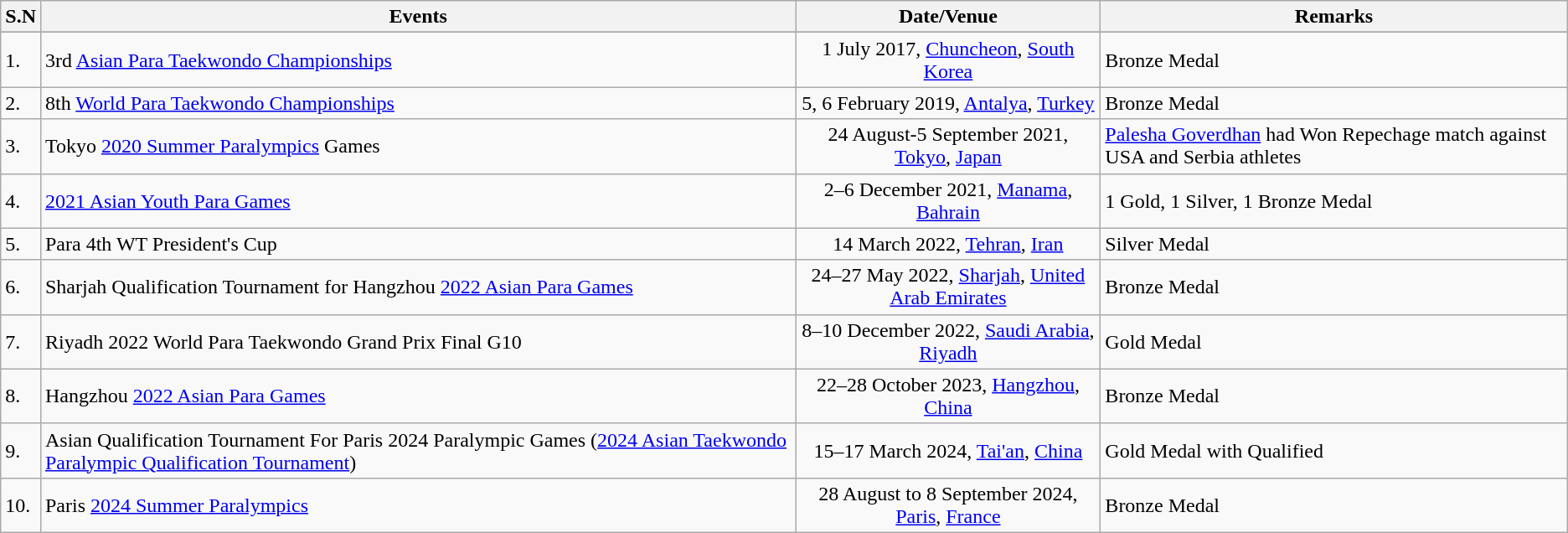<table class="wikitable">
<tr>
<th>S.N</th>
<th>Events</th>
<th>Date/Venue</th>
<th>Remarks</th>
</tr>
<tr>
</tr>
<tr>
<td>1.</td>
<td>3rd <a href='#'>Asian Para Taekwondo Championships</a></td>
<td align=center>1 July 2017, <a href='#'>Chuncheon</a>, <a href='#'>South Korea</a></td>
<td>Bronze Medal</td>
</tr>
<tr>
<td>2.</td>
<td>8th <a href='#'>World Para Taekwondo Championships</a></td>
<td align=center>5, 6 February 2019, <a href='#'>Antalya</a>, <a href='#'>Turkey</a></td>
<td>Bronze Medal</td>
</tr>
<tr>
<td>3.</td>
<td>Tokyo <a href='#'>2020 Summer Paralympics</a> Games</td>
<td align=center>24 August-5 September 2021, <a href='#'>Tokyo</a>, <a href='#'>Japan</a></td>
<td><a href='#'>Palesha Goverdhan</a> had Won Repechage match against USA and Serbia athletes</td>
</tr>
<tr>
<td>4.</td>
<td><a href='#'>2021 Asian Youth Para Games</a></td>
<td align=center>2–6 December 2021, <a href='#'>Manama</a>, <a href='#'>Bahrain</a></td>
<td>1 Gold, 1 Silver, 1 Bronze Medal</td>
</tr>
<tr>
<td>5.</td>
<td>Para 4th WT President's Cup</td>
<td align=center>14 March 2022, <a href='#'>Tehran</a>, <a href='#'>Iran</a></td>
<td>Silver Medal</td>
</tr>
<tr>
<td>6.</td>
<td>Sharjah Qualification Tournament for Hangzhou <a href='#'>2022 Asian Para Games</a></td>
<td align=center>24–27 May 2022, <a href='#'>Sharjah</a>, <a href='#'>United Arab Emirates</a></td>
<td>Bronze Medal</td>
</tr>
<tr>
<td>7.</td>
<td>Riyadh 2022 World Para Taekwondo Grand Prix Final G10</td>
<td align=center>8–10 December 2022, <a href='#'>Saudi Arabia</a>, <a href='#'>Riyadh</a></td>
<td>Gold Medal</td>
</tr>
<tr>
<td>8.</td>
<td>Hangzhou <a href='#'>2022 Asian Para Games</a></td>
<td align=center>22–28 October 2023, <a href='#'>Hangzhou</a>, <a href='#'>China</a></td>
<td>Bronze Medal</td>
</tr>
<tr>
<td>9.</td>
<td>Asian Qualification Tournament For Paris 2024 Paralympic Games (<a href='#'>2024 Asian Taekwondo Paralympic Qualification Tournament</a>)</td>
<td align=center>15–17 March 2024, <a href='#'>Tai'an</a>, <a href='#'>China</a></td>
<td>Gold Medal with Qualified</td>
</tr>
<tr>
<td>10.</td>
<td>Paris <a href='#'>2024 Summer Paralympics</a></td>
<td align=center>28 August to 8 September 2024, <a href='#'>Paris</a>, <a href='#'>France</a></td>
<td>Bronze Medal</td>
</tr>
</table>
